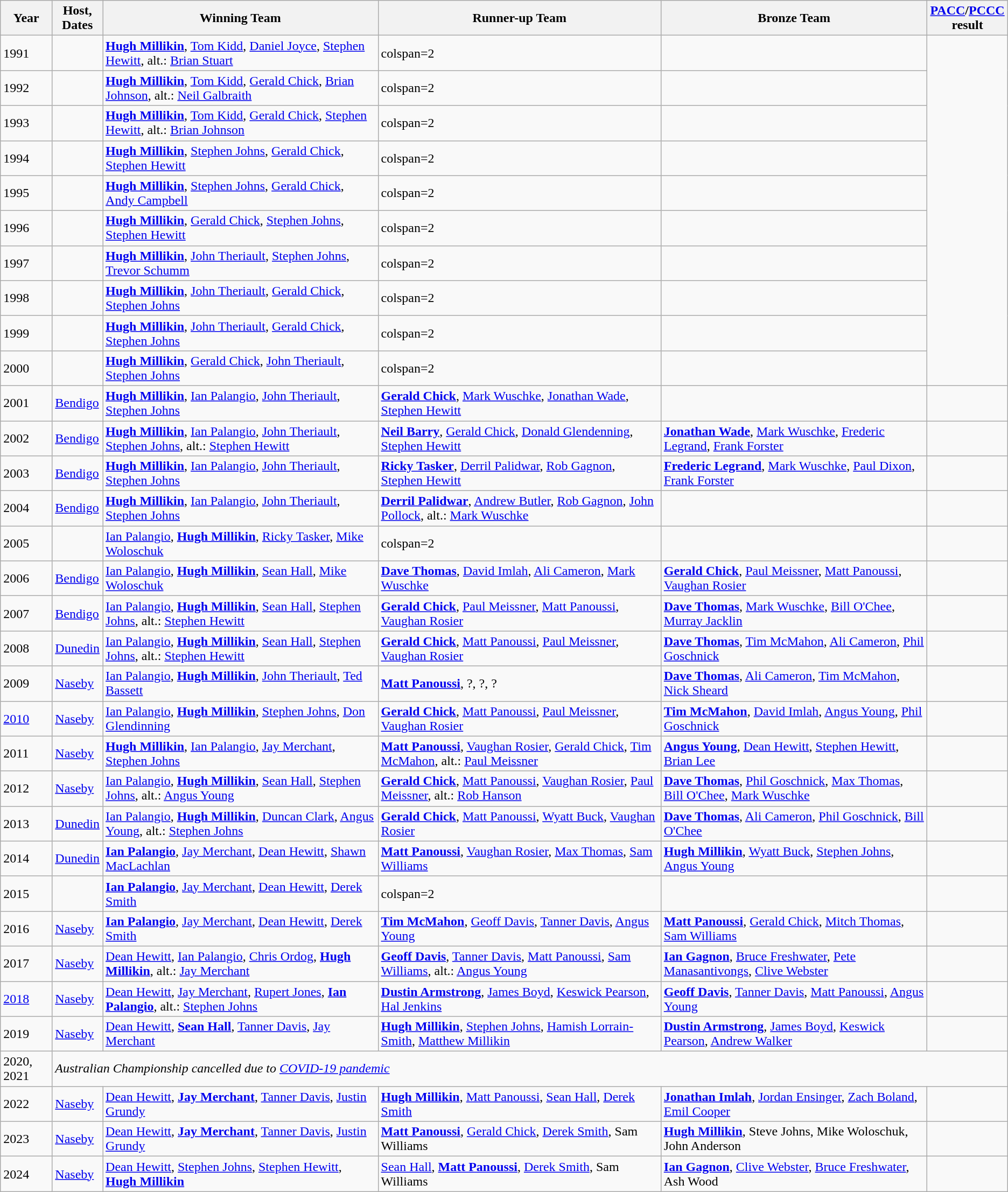<table class="wikitable">
<tr>
<th scope="col">Year</th>
<th scope="col">Host, <br> Dates</th>
<th scope="col">Winning Team</th>
<th scope="col">Runner-up Team</th>
<th scope="col">Bronze Team</th>
<th scope="col"><a href='#'>PACC</a>/<a href='#'>PCCC</a> <br> result</th>
</tr>
<tr>
<td>1991</td>
<td></td>
<td><strong><a href='#'>Hugh Millikin</a></strong>, <a href='#'>Tom Kidd</a>, <a href='#'>Daniel Joyce</a>, <a href='#'>Stephen Hewitt</a>, alt.: <a href='#'>Brian Stuart</a></td>
<td>colspan=2 </td>
<td></td>
</tr>
<tr>
<td>1992</td>
<td></td>
<td><strong><a href='#'>Hugh Millikin</a></strong>, <a href='#'>Tom Kidd</a>, <a href='#'>Gerald Chick</a>, <a href='#'>Brian Johnson</a>, alt.: <a href='#'>Neil Galbraith</a></td>
<td>colspan=2 </td>
<td></td>
</tr>
<tr>
<td>1993</td>
<td></td>
<td><strong><a href='#'>Hugh Millikin</a></strong>, <a href='#'>Tom Kidd</a>, <a href='#'>Gerald Chick</a>, <a href='#'>Stephen Hewitt</a>, alt.: <a href='#'>Brian Johnson</a></td>
<td>colspan=2 </td>
<td></td>
</tr>
<tr>
<td>1994</td>
<td></td>
<td><strong><a href='#'>Hugh Millikin</a></strong>, <a href='#'>Stephen Johns</a>, <a href='#'>Gerald Chick</a>, <a href='#'>Stephen Hewitt</a></td>
<td>colspan=2 </td>
<td></td>
</tr>
<tr>
<td>1995</td>
<td></td>
<td><strong><a href='#'>Hugh Millikin</a></strong>, <a href='#'>Stephen Johns</a>, <a href='#'>Gerald Chick</a>, <a href='#'>Andy Campbell</a></td>
<td>colspan=2 </td>
<td></td>
</tr>
<tr>
<td>1996</td>
<td></td>
<td><strong><a href='#'>Hugh Millikin</a></strong>, <a href='#'>Gerald Chick</a>, <a href='#'>Stephen Johns</a>, <a href='#'>Stephen Hewitt</a></td>
<td>colspan=2 </td>
<td></td>
</tr>
<tr>
<td>1997</td>
<td></td>
<td><strong><a href='#'>Hugh Millikin</a></strong>, <a href='#'>John Theriault</a>, <a href='#'>Stephen Johns</a>, <a href='#'>Trevor Schumm</a></td>
<td>colspan=2 </td>
<td></td>
</tr>
<tr>
<td>1998</td>
<td></td>
<td><strong><a href='#'>Hugh Millikin</a></strong>, <a href='#'>John Theriault</a>, <a href='#'>Gerald Chick</a>, <a href='#'>Stephen Johns</a></td>
<td>colspan=2 </td>
<td></td>
</tr>
<tr>
<td>1999</td>
<td></td>
<td><strong><a href='#'>Hugh Millikin</a></strong>, <a href='#'>John Theriault</a>, <a href='#'>Gerald Chick</a>, <a href='#'>Stephen Johns</a></td>
<td>colspan=2 </td>
<td></td>
</tr>
<tr>
<td>2000</td>
<td></td>
<td><strong><a href='#'>Hugh Millikin</a></strong>, <a href='#'>Gerald Chick</a>, <a href='#'>John Theriault</a>, <a href='#'>Stephen Johns</a></td>
<td>colspan=2 </td>
<td></td>
</tr>
<tr>
<td>2001</td>
<td><a href='#'>Bendigo</a><br></td>
<td><strong><a href='#'>Hugh Millikin</a></strong>, <a href='#'>Ian Palangio</a>, <a href='#'>John Theriault</a>, <a href='#'>Stephen Johns</a></td>
<td><strong><a href='#'>Gerald Chick</a></strong>, <a href='#'>Mark Wuschke</a>, <a href='#'>Jonathan Wade</a>, <a href='#'>Stephen Hewitt</a></td>
<td></td>
<td></td>
</tr>
<tr>
<td>2002</td>
<td><a href='#'>Bendigo</a><br></td>
<td><strong><a href='#'>Hugh Millikin</a></strong>, <a href='#'>Ian Palangio</a>, <a href='#'>John Theriault</a>, <a href='#'>Stephen Johns</a>, alt.: <a href='#'>Stephen Hewitt</a></td>
<td><strong><a href='#'>Neil Barry</a></strong>, <a href='#'>Gerald Chick</a>, <a href='#'>Donald Glendenning</a>, <a href='#'>Stephen Hewitt</a></td>
<td><strong><a href='#'>Jonathan Wade</a></strong>, <a href='#'>Mark Wuschke</a>, <a href='#'>Frederic Legrand</a>, <a href='#'>Frank Forster</a></td>
<td></td>
</tr>
<tr>
<td>2003</td>
<td><a href='#'>Bendigo</a><br></td>
<td><strong><a href='#'>Hugh Millikin</a></strong>, <a href='#'>Ian Palangio</a>, <a href='#'>John Theriault</a>, <a href='#'>Stephen Johns</a></td>
<td><strong><a href='#'>Ricky Tasker</a></strong>, <a href='#'>Derril Palidwar</a>, <a href='#'>Rob Gagnon</a>, <a href='#'>Stephen Hewitt</a></td>
<td><strong><a href='#'>Frederic Legrand</a></strong>, <a href='#'>Mark Wuschke</a>, <a href='#'>Paul Dixon</a>, <a href='#'>Frank Forster</a></td>
<td></td>
</tr>
<tr>
<td>2004</td>
<td><a href='#'>Bendigo</a><br></td>
<td><strong><a href='#'>Hugh Millikin</a></strong>, <a href='#'>Ian Palangio</a>, <a href='#'>John Theriault</a>, <a href='#'>Stephen Johns</a></td>
<td><strong><a href='#'>Derril Palidwar</a></strong>, <a href='#'>Andrew Butler</a>, <a href='#'>Rob Gagnon</a>, <a href='#'>John Pollock</a>, alt.: <a href='#'>Mark Wuschke</a></td>
<td></td>
<td></td>
</tr>
<tr>
<td>2005</td>
<td></td>
<td><a href='#'>Ian Palangio</a>, <strong><a href='#'>Hugh Millikin</a></strong>, <a href='#'>Ricky Tasker</a>, <a href='#'>Mike Woloschuk</a></td>
<td>colspan=2 </td>
<td></td>
</tr>
<tr>
<td>2006</td>
<td><a href='#'>Bendigo</a><br></td>
<td><a href='#'>Ian Palangio</a>, <strong><a href='#'>Hugh Millikin</a></strong>, <a href='#'>Sean Hall</a>, <a href='#'>Mike Woloschuk</a></td>
<td><strong><a href='#'>Dave Thomas</a></strong>, <a href='#'>David Imlah</a>, <a href='#'>Ali Cameron</a>, <a href='#'>Mark Wuschke</a></td>
<td><strong><a href='#'>Gerald Chick</a></strong>, <a href='#'>Paul Meissner</a>, <a href='#'>Matt Panoussi</a>, <a href='#'>Vaughan Rosier</a></td>
<td></td>
</tr>
<tr>
<td>2007</td>
<td><a href='#'>Bendigo</a><br></td>
<td><a href='#'>Ian Palangio</a>, <strong><a href='#'>Hugh Millikin</a></strong>, <a href='#'>Sean Hall</a>, <a href='#'>Stephen Johns</a>, alt.: <a href='#'>Stephen Hewitt</a></td>
<td><strong><a href='#'>Gerald Chick</a></strong>, <a href='#'>Paul Meissner</a>, <a href='#'>Matt Panoussi</a>, <a href='#'>Vaughan Rosier</a></td>
<td><strong><a href='#'>Dave Thomas</a></strong>, <a href='#'>Mark Wuschke</a>, <a href='#'>Bill O'Chee</a>, <a href='#'>Murray Jacklin</a></td>
<td></td>
</tr>
<tr>
<td>2008</td>
<td><a href='#'>Dunedin</a><br></td>
<td><a href='#'>Ian Palangio</a>, <strong><a href='#'>Hugh Millikin</a></strong>, <a href='#'>Sean Hall</a>, <a href='#'>Stephen Johns</a>, alt.: <a href='#'>Stephen Hewitt</a></td>
<td><strong><a href='#'>Gerald Chick</a></strong>, <a href='#'>Matt Panoussi</a>, <a href='#'>Paul Meissner</a>, <a href='#'>Vaughan Rosier</a></td>
<td><strong><a href='#'>Dave Thomas</a></strong>, <a href='#'>Tim McMahon</a>, <a href='#'>Ali Cameron</a>, <a href='#'>Phil Goschnick</a></td>
<td></td>
</tr>
<tr>
<td>2009</td>
<td><a href='#'>Naseby</a><br></td>
<td><a href='#'>Ian Palangio</a>, <strong><a href='#'>Hugh Millikin</a></strong>, <a href='#'>John Theriault</a>, <a href='#'>Ted Bassett</a></td>
<td><strong><a href='#'>Matt Panoussi</a></strong>, ?, ?, ?</td>
<td><strong><a href='#'>Dave Thomas</a></strong>, <a href='#'>Ali Cameron</a>, <a href='#'>Tim McMahon</a>, <a href='#'>Nick Sheard</a></td>
<td></td>
</tr>
<tr>
<td><a href='#'>2010</a></td>
<td><a href='#'>Naseby</a><br></td>
<td><a href='#'>Ian Palangio</a>, <strong><a href='#'>Hugh Millikin</a></strong>, <a href='#'>Stephen Johns</a>, <a href='#'>Don Glendinning</a></td>
<td><strong><a href='#'>Gerald Chick</a></strong>, <a href='#'>Matt Panoussi</a>, <a href='#'>Paul Meissner</a>, <a href='#'>Vaughan Rosier</a></td>
<td><strong><a href='#'>Tim McMahon</a></strong>, <a href='#'>David Imlah</a>, <a href='#'>Angus Young</a>, <a href='#'>Phil Goschnick</a></td>
<td></td>
</tr>
<tr>
<td>2011</td>
<td><a href='#'>Naseby</a><br></td>
<td><strong><a href='#'>Hugh Millikin</a></strong>, <a href='#'>Ian Palangio</a>, <a href='#'>Jay Merchant</a>, <a href='#'>Stephen Johns</a></td>
<td><strong><a href='#'>Matt Panoussi</a></strong>, <a href='#'>Vaughan Rosier</a>, <a href='#'>Gerald Chick</a>, <a href='#'>Tim McMahon</a>, alt.: <a href='#'>Paul Meissner</a></td>
<td><strong><a href='#'>Angus Young</a></strong>, <a href='#'>Dean Hewitt</a>, <a href='#'>Stephen Hewitt</a>, <a href='#'>Brian Lee</a></td>
<td></td>
</tr>
<tr>
<td>2012</td>
<td><a href='#'>Naseby</a><br></td>
<td><a href='#'>Ian Palangio</a>, <strong><a href='#'>Hugh Millikin</a></strong>, <a href='#'>Sean Hall</a>, <a href='#'>Stephen Johns</a>, alt.: <a href='#'>Angus Young</a></td>
<td><strong><a href='#'>Gerald Chick</a></strong>, <a href='#'>Matt Panoussi</a>, <a href='#'>Vaughan Rosier</a>, <a href='#'>Paul Meissner</a>, alt.: <a href='#'>Rob Hanson</a></td>
<td><strong><a href='#'>Dave Thomas</a></strong>, <a href='#'>Phil Goschnick</a>, <a href='#'>Max Thomas</a>, <a href='#'>Bill O'Chee</a>, <a href='#'>Mark Wuschke</a></td>
<td></td>
</tr>
<tr>
<td>2013</td>
<td><a href='#'>Dunedin</a><br></td>
<td><a href='#'>Ian Palangio</a>, <strong><a href='#'>Hugh Millikin</a></strong>, <a href='#'>Duncan Clark</a>, <a href='#'>Angus Young</a>, alt.: <a href='#'>Stephen Johns</a></td>
<td><strong><a href='#'>Gerald Chick</a></strong>, <a href='#'>Matt Panoussi</a>, <a href='#'>Wyatt Buck</a>, <a href='#'>Vaughan Rosier</a></td>
<td><strong><a href='#'>Dave Thomas</a></strong>, <a href='#'>Ali Cameron</a>, <a href='#'>Phil Goschnick</a>, <a href='#'>Bill O'Chee</a></td>
<td></td>
</tr>
<tr>
<td>2014</td>
<td><a href='#'>Dunedin</a><br></td>
<td><strong><a href='#'>Ian Palangio</a></strong>, <a href='#'>Jay Merchant</a>, <a href='#'>Dean Hewitt</a>, <a href='#'>Shawn MacLachlan</a></td>
<td><strong><a href='#'>Matt Panoussi</a></strong>, <a href='#'>Vaughan Rosier</a>, <a href='#'>Max Thomas</a>, <a href='#'>Sam Williams</a></td>
<td><strong><a href='#'>Hugh Millikin</a></strong>, <a href='#'>Wyatt Buck</a>, <a href='#'>Stephen Johns</a>, <a href='#'>Angus Young</a></td>
<td></td>
</tr>
<tr>
<td>2015</td>
<td></td>
<td><strong><a href='#'>Ian Palangio</a></strong>, <a href='#'>Jay Merchant</a>, <a href='#'>Dean Hewitt</a>, <a href='#'>Derek Smith</a></td>
<td>colspan=2 </td>
<td></td>
</tr>
<tr>
<td>2016</td>
<td><a href='#'>Naseby</a><br></td>
<td><strong><a href='#'>Ian Palangio</a></strong>, <a href='#'>Jay Merchant</a>, <a href='#'>Dean Hewitt</a>, <a href='#'>Derek Smith</a></td>
<td><strong><a href='#'>Tim McMahon</a></strong>, <a href='#'>Geoff Davis</a>, <a href='#'>Tanner Davis</a>, <a href='#'>Angus Young</a></td>
<td><strong><a href='#'>Matt Panoussi</a></strong>, <a href='#'>Gerald Chick</a>, <a href='#'>Mitch Thomas</a>, <a href='#'>Sam Williams</a></td>
<td></td>
</tr>
<tr>
<td>2017</td>
<td><a href='#'>Naseby</a><br></td>
<td><a href='#'>Dean Hewitt</a>, <a href='#'>Ian Palangio</a>, <a href='#'>Chris Ordog</a>, <strong><a href='#'>Hugh Millikin</a></strong>, alt.: <a href='#'>Jay Merchant</a></td>
<td><strong><a href='#'>Geoff Davis</a></strong>, <a href='#'>Tanner Davis</a>, <a href='#'>Matt Panoussi</a>, <a href='#'>Sam Williams</a>, alt.: <a href='#'>Angus Young</a></td>
<td><strong><a href='#'>Ian Gagnon</a></strong>, <a href='#'>Bruce Freshwater</a>, <a href='#'>Pete Manasantivongs</a>, <a href='#'>Clive Webster</a></td>
<td></td>
</tr>
<tr>
<td><a href='#'>2018</a></td>
<td><a href='#'>Naseby</a><br></td>
<td><a href='#'>Dean Hewitt</a>, <a href='#'>Jay Merchant</a>, <a href='#'>Rupert Jones</a>, <strong><a href='#'>Ian Palangio</a></strong>, alt.: <a href='#'>Stephen Johns</a></td>
<td><strong><a href='#'>Dustin Armstrong</a></strong>, <a href='#'>James Boyd</a>, <a href='#'>Keswick Pearson</a>, <a href='#'>Hal Jenkins</a></td>
<td><strong><a href='#'>Geoff Davis</a></strong>, <a href='#'>Tanner Davis</a>, <a href='#'>Matt Panoussi</a>, <a href='#'>Angus Young</a></td>
<td></td>
</tr>
<tr>
<td>2019</td>
<td><a href='#'>Naseby</a><br></td>
<td><a href='#'>Dean Hewitt</a>, <strong><a href='#'>Sean Hall</a></strong>, <a href='#'>Tanner Davis</a>, <a href='#'>Jay Merchant</a></td>
<td><strong><a href='#'>Hugh Millikin</a></strong>, <a href='#'>Stephen Johns</a>, <a href='#'>Hamish Lorrain-Smith</a>, <a href='#'>Matthew Millikin</a></td>
<td><strong><a href='#'>Dustin Armstrong</a></strong>, <a href='#'>James Boyd</a>, <a href='#'>Keswick Pearson</a>, <a href='#'>Andrew Walker</a></td>
<td></td>
</tr>
<tr>
<td>2020, 2021</td>
<td colspan=6><em>Australian Championship cancelled due to <a href='#'>COVID-19 pandemic</a></em></td>
</tr>
<tr>
<td>2022</td>
<td><a href='#'>Naseby</a><br></td>
<td><a href='#'>Dean Hewitt</a>, <strong><a href='#'>Jay Merchant</a></strong>, <a href='#'>Tanner Davis</a>, <a href='#'>Justin Grundy</a></td>
<td><strong><a href='#'>Hugh Millikin</a></strong>, <a href='#'>Matt Panoussi</a>, <a href='#'>Sean Hall</a>, <a href='#'>Derek Smith</a></td>
<td><strong><a href='#'>Jonathan Imlah</a></strong>, <a href='#'>Jordan Ensinger</a>, <a href='#'>Zach Boland</a>, <a href='#'>Emil Cooper</a></td>
<td></td>
</tr>
<tr>
<td>2023</td>
<td><a href='#'>Naseby</a><br></td>
<td><a href='#'>Dean Hewitt</a>, <strong><a href='#'>Jay Merchant</a></strong>, <a href='#'>Tanner Davis</a>, <a href='#'>Justin Grundy</a></td>
<td><strong><a href='#'>Matt Panoussi</a></strong>, <a href='#'>Gerald Chick</a>, <a href='#'>Derek Smith</a>, Sam Williams</td>
<td><strong><a href='#'>Hugh Millikin</a></strong>, Steve Johns, Mike Woloschuk, John Anderson</td>
<td></td>
</tr>
<tr>
<td>2024</td>
<td><a href='#'>Naseby</a><br></td>
<td><a href='#'>Dean Hewitt</a>, <a href='#'>Stephen Johns</a>, <a href='#'>Stephen Hewitt</a>, <strong><a href='#'>Hugh Millikin</a></strong></td>
<td><a href='#'>Sean Hall</a>, <strong><a href='#'>Matt Panoussi</a></strong>, <a href='#'>Derek Smith</a>, Sam Williams</td>
<td><strong><a href='#'>Ian Gagnon</a></strong>, <a href='#'>Clive Webster</a>, <a href='#'>Bruce Freshwater</a>, Ash Wood</td>
<td></td>
</tr>
</table>
